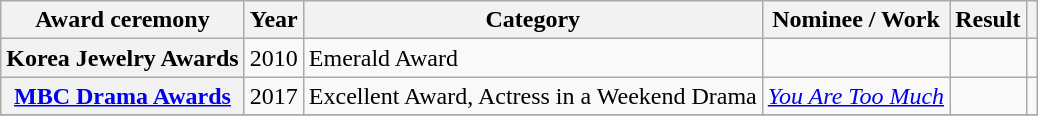<table class="wikitable plainrowheaders">
<tr>
<th scope="col">Award ceremony</th>
<th scope="col">Year</th>
<th scope="col">Category</th>
<th scope="col">Nominee / Work</th>
<th scope="col">Result</th>
<th scope="col" class="unsortable"></th>
</tr>
<tr>
<th scope="row">Korea Jewelry Awards</th>
<td style="text-align:center">2010</td>
<td>Emerald Award</td>
<td></td>
<td></td>
<td></td>
</tr>
<tr>
<th scope="row"><a href='#'>MBC Drama Awards</a></th>
<td style="text-align:center">2017</td>
<td>Excellent Award, Actress in a Weekend Drama</td>
<td><em><a href='#'>You Are Too Much</a></em></td>
<td></td>
<td style="text-align:center"></td>
</tr>
<tr>
</tr>
</table>
